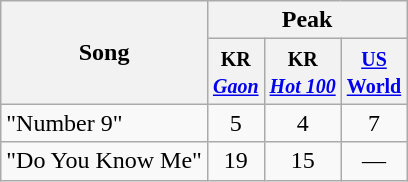<table class="wikitable">
<tr>
<th rowspan="2">Song</th>
<th colspan="3">Peak</th>
</tr>
<tr>
<th><small>KR</small><em><br><a href='#'><small>Gaon</small></a></em></th>
<th><small>KR</small><em><br><small><a href='#'>Hot 100</a></small></em></th>
<th><small><a href='#'>US <br> World</a></small></th>
</tr>
<tr>
<td>"Number 9"</td>
<td align="center">5</td>
<td align="center">4</td>
<td align="center">7</td>
</tr>
<tr>
<td>"Do You Know Me"</td>
<td align="center">19</td>
<td align="center">15</td>
<td align="center">—</td>
</tr>
</table>
